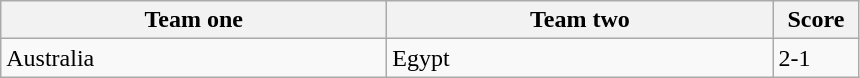<table class="wikitable">
<tr>
<th width=250>Team one</th>
<th width=250>Team two</th>
<th width=50>Score</th>
</tr>
<tr>
<td> Australia</td>
<td> Egypt</td>
<td>2-1</td>
</tr>
</table>
